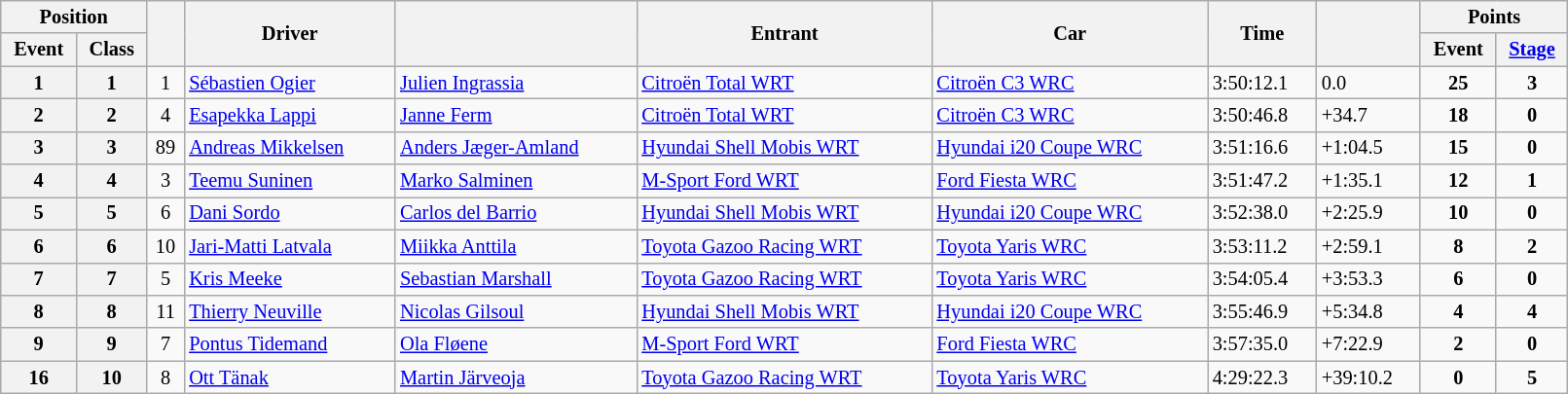<table class="wikitable" width=85% style="font-size: 85%;">
<tr>
<th colspan="2">Position</th>
<th rowspan="2"></th>
<th rowspan="2">Driver</th>
<th rowspan="2"></th>
<th rowspan="2">Entrant</th>
<th rowspan="2">Car</th>
<th rowspan="2">Time</th>
<th rowspan="2"></th>
<th colspan="2">Points</th>
</tr>
<tr>
<th>Event</th>
<th>Class</th>
<th>Event</th>
<th><a href='#'>Stage</a></th>
</tr>
<tr>
<th>1</th>
<th>1</th>
<td align="center">1</td>
<td><a href='#'>Sébastien Ogier</a></td>
<td><a href='#'>Julien Ingrassia</a></td>
<td><a href='#'>Citroën Total WRT</a></td>
<td><a href='#'>Citroën C3 WRC</a></td>
<td>3:50:12.1</td>
<td>0.0</td>
<td align="center"><strong>25</strong></td>
<td align="center"><strong>3</strong></td>
</tr>
<tr>
<th>2</th>
<th>2</th>
<td align="center">4</td>
<td><a href='#'>Esapekka Lappi</a></td>
<td><a href='#'>Janne Ferm</a></td>
<td><a href='#'>Citroën Total WRT</a></td>
<td><a href='#'>Citroën C3 WRC</a></td>
<td>3:50:46.8</td>
<td>+34.7</td>
<td align="center"><strong>18</strong></td>
<td align="center"><strong>0</strong></td>
</tr>
<tr>
<th>3</th>
<th>3</th>
<td align="center">89</td>
<td nowrap><a href='#'>Andreas Mikkelsen</a></td>
<td nowrap><a href='#'>Anders Jæger-Amland</a></td>
<td><a href='#'>Hyundai Shell Mobis WRT</a></td>
<td><a href='#'>Hyundai i20 Coupe WRC</a></td>
<td>3:51:16.6</td>
<td>+1:04.5</td>
<td align="center"><strong>15</strong></td>
<td align="center"><strong>0</strong></td>
</tr>
<tr>
<th>4</th>
<th>4</th>
<td align="center">3</td>
<td><a href='#'>Teemu Suninen</a></td>
<td><a href='#'>Marko Salminen</a></td>
<td><a href='#'>M-Sport Ford WRT</a></td>
<td><a href='#'>Ford Fiesta WRC</a></td>
<td>3:51:47.2</td>
<td>+1:35.1</td>
<td align="center"><strong>12</strong></td>
<td align="center"><strong>1</strong></td>
</tr>
<tr>
<th>5</th>
<th>5</th>
<td align="center">6</td>
<td><a href='#'>Dani Sordo</a></td>
<td><a href='#'>Carlos del Barrio</a></td>
<td><a href='#'>Hyundai Shell Mobis WRT</a></td>
<td><a href='#'>Hyundai i20 Coupe WRC</a></td>
<td>3:52:38.0</td>
<td>+2:25.9</td>
<td align="center"><strong>10</strong></td>
<td align="center"><strong>0</strong></td>
</tr>
<tr>
<th>6</th>
<th>6</th>
<td align="center">10</td>
<td><a href='#'>Jari-Matti Latvala</a></td>
<td><a href='#'>Miikka Anttila</a></td>
<td><a href='#'>Toyota Gazoo Racing WRT</a></td>
<td><a href='#'>Toyota Yaris WRC</a></td>
<td>3:53:11.2</td>
<td>+2:59.1</td>
<td align="center"><strong>8</strong></td>
<td align="center"><strong>2</strong></td>
</tr>
<tr>
<th>7</th>
<th>7</th>
<td align="center">5</td>
<td><a href='#'>Kris Meeke</a></td>
<td><a href='#'>Sebastian Marshall</a></td>
<td><a href='#'>Toyota Gazoo Racing WRT</a></td>
<td><a href='#'>Toyota Yaris WRC</a></td>
<td>3:54:05.4</td>
<td>+3:53.3</td>
<td align="center"><strong>6</strong></td>
<td align="center"><strong>0</strong></td>
</tr>
<tr>
<th>8</th>
<th>8</th>
<td align="center">11</td>
<td><a href='#'>Thierry Neuville</a></td>
<td><a href='#'>Nicolas Gilsoul</a></td>
<td><a href='#'>Hyundai Shell Mobis WRT</a></td>
<td nowrap><a href='#'>Hyundai i20 Coupe WRC</a></td>
<td>3:55:46.9</td>
<td>+5:34.8</td>
<td align="center"><strong>4</strong></td>
<td align="center"><strong>4</strong></td>
</tr>
<tr>
<th>9</th>
<th>9</th>
<td align="center">7</td>
<td><a href='#'>Pontus Tidemand</a></td>
<td><a href='#'>Ola Fløene</a></td>
<td><a href='#'>M-Sport Ford WRT</a></td>
<td><a href='#'>Ford Fiesta WRC</a></td>
<td>3:57:35.0</td>
<td>+7:22.9</td>
<td align="center"><strong>2</strong></td>
<td align="center"><strong>0</strong></td>
</tr>
<tr>
<th>16</th>
<th>10</th>
<td align="center">8</td>
<td><a href='#'>Ott Tänak</a></td>
<td><a href='#'>Martin Järveoja</a></td>
<td nowrap><a href='#'>Toyota Gazoo Racing WRT</a></td>
<td><a href='#'>Toyota Yaris WRC</a></td>
<td>4:29:22.3</td>
<td>+39:10.2</td>
<td align="center"><strong>0</strong></td>
<td align="center"><strong>5</strong></td>
</tr>
</table>
